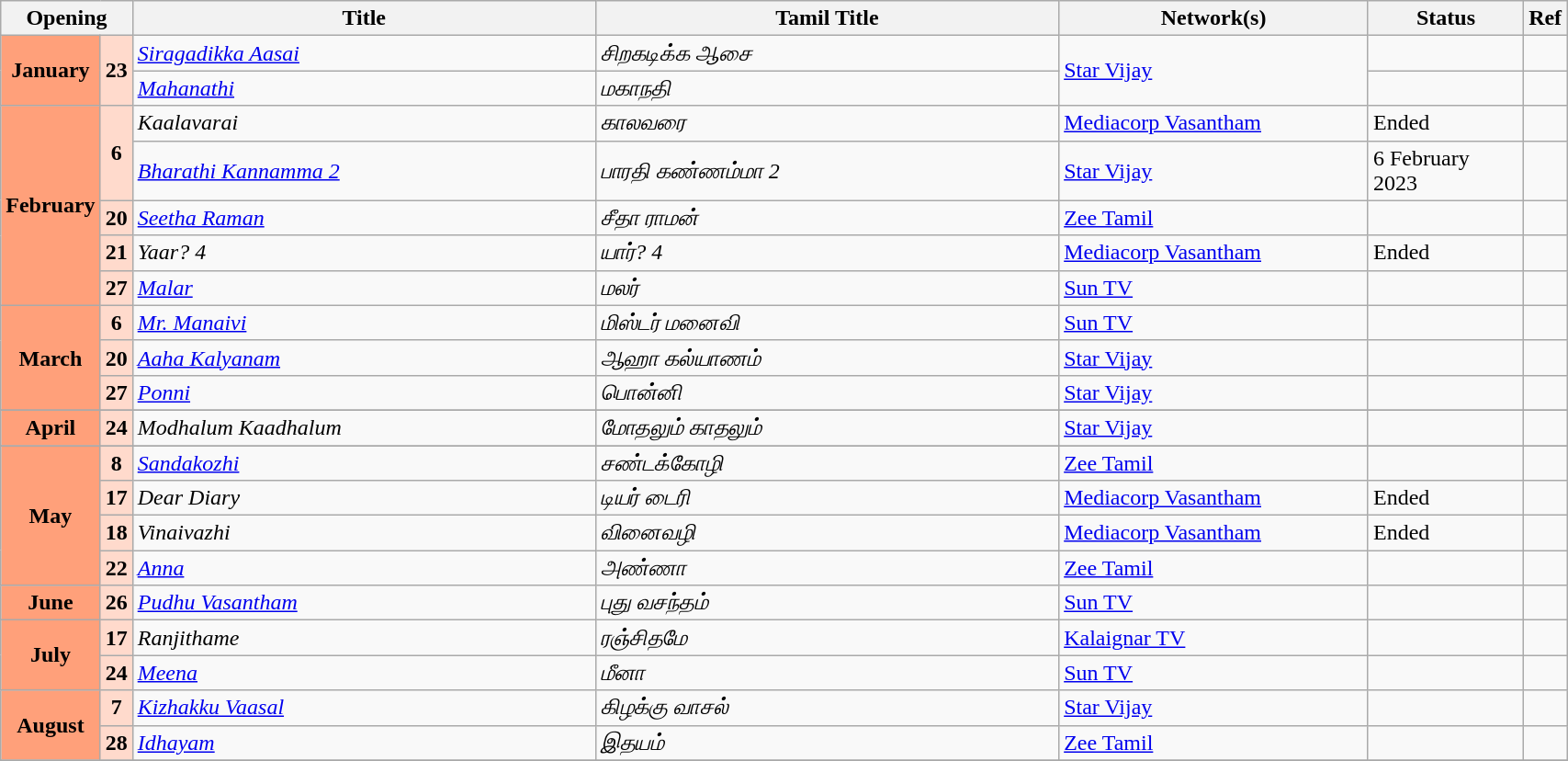<table class="wikitable" width="90%">
<tr>
<th colspan="2">Opening</th>
<th style="width:30%;">Title</th>
<th style="width:30%;">Tamil Title</th>
<th style="width:20%;">Network(s)</th>
<th style="width:10%;">Status</th>
<th>Ref</th>
</tr>
<tr>
<td rowspan="2" style="text-align:center;background:#ffa07a;textcolor:#000;"><strong>January</strong></td>
<td rowspan="2" style="text-align:center; background:#ffdacc;"><strong>23</strong></td>
<td><em><a href='#'>Siragadikka Aasai</a></em></td>
<td><em>சிறகடிக்க ஆசை</em></td>
<td rowspan="2"><a href='#'>Star Vijay</a></td>
<td></td>
<td></td>
</tr>
<tr>
<td><em><a href='#'>Mahanathi</a></em></td>
<td><em>மகாநதி</em></td>
<td></td>
<td></td>
</tr>
<tr>
<td rowspan="5" style="text-align:center;background:#ffa07a;textcolor:#000;"><strong>February</strong></td>
<td rowspan="2" style="text-align:center; background:#ffdacc;"><strong>6</strong></td>
<td><em>Kaalavarai</em></td>
<td><em>காலவரை</em></td>
<td><a href='#'>Mediacorp Vasantham</a></td>
<td>Ended</td>
<td></td>
</tr>
<tr>
<td><em><a href='#'>Bharathi Kannamma 2</a></em></td>
<td><em>பாரதி கண்ணம்மா 2</em></td>
<td><a href='#'>Star Vijay</a></td>
<td>6 February 2023</td>
<td></td>
</tr>
<tr>
<td rowspan="1"  style="text-align:center; background:#ffdacc;"><strong>20</strong></td>
<td><em><a href='#'>Seetha Raman</a></em></td>
<td><em>சீதா ராமன்</em></td>
<td><a href='#'>Zee Tamil</a></td>
<td></td>
<td></td>
</tr>
<tr>
<td rowspan="1"  style="text-align:center; background:#ffdacc;"><strong>21</strong></td>
<td><em>Yaar? 4</em></td>
<td><em>யார்? 4</em></td>
<td><a href='#'>Mediacorp Vasantham</a></td>
<td>Ended</td>
<td></td>
</tr>
<tr>
<td rowspan="1"  style="text-align:center; background:#ffdacc;"><strong>27</strong></td>
<td><em><a href='#'>Malar</a></em></td>
<td><em>மலர்</em></td>
<td><a href='#'>Sun TV</a></td>
<td></td>
<td></td>
</tr>
<tr>
<td rowspan="3" style="text-align:center;background:#ffa07a;textcolor:#000;"><strong>March</strong></td>
<td rowspan="1"  style="text-align:center; background:#ffdacc;"><strong>6</strong></td>
<td><em><a href='#'>Mr. Manaivi</a></em></td>
<td><em>மிஸ்டர் மனைவி</em></td>
<td><a href='#'>Sun TV</a></td>
<td></td>
<td></td>
</tr>
<tr>
<td rowspan="1"  style="text-align:center; background:#ffdacc;"><strong>20</strong></td>
<td><em><a href='#'>Aaha Kalyanam</a></em></td>
<td><em>ஆஹா கல்யாணம்</em></td>
<td><a href='#'>Star Vijay</a></td>
<td></td>
<td></td>
</tr>
<tr>
<td rowspan="1"  style="text-align:center; background:#ffdacc;"><strong>27</strong></td>
<td><em><a href='#'>Ponni</a></em></td>
<td><em>பொன்னி</em></td>
<td><a href='#'>Star Vijay</a></td>
<td></td>
<td></td>
</tr>
<tr>
</tr>
<tr>
<td rowspan="1" style="text-align:center;background:#ffa07a;textcolor:#000;"><strong>April</strong></td>
<td rowspan="1"  style="text-align:center; background:#ffdacc;"><strong>24</strong></td>
<td><em>Modhalum Kaadhalum</em></td>
<td><em>மோதலும் காதலும்</em></td>
<td><a href='#'>Star Vijay</a></td>
<td></td>
<td></td>
</tr>
<tr>
</tr>
<tr>
<td rowspan="4" style="text-align:center;background:#ffa07a;textcolor:#000;"><strong>May</strong></td>
<td style="text-align:center; background:#ffdacc;"><strong>8</strong></td>
<td><em><a href='#'>Sandakozhi</a></em></td>
<td><em>சண்டக்கோழி</em></td>
<td><a href='#'>Zee Tamil</a></td>
<td></td>
<td></td>
</tr>
<tr>
<td style="text-align:center; background:#ffdacc;"><strong>17</strong></td>
<td><em>Dear Diary</em></td>
<td><em>டியர் டைரி</em></td>
<td><a href='#'>Mediacorp Vasantham</a></td>
<td>Ended</td>
<td></td>
</tr>
<tr>
<td style="text-align:center; background:#ffdacc;"><strong>18</strong></td>
<td><em>Vinaivazhi</em></td>
<td><em>வினைவழி</em></td>
<td><a href='#'>Mediacorp Vasantham</a></td>
<td>Ended</td>
<td></td>
</tr>
<tr>
<td style="text-align:center; background:#ffdacc;"><strong>22</strong></td>
<td><em><a href='#'>Anna</a></em></td>
<td><em>அண்ணா</em></td>
<td><a href='#'>Zee Tamil</a></td>
<td></td>
<td></td>
</tr>
<tr>
<td rowspan="1" style="text-align:center;background:#ffa07a;textcolor:#000;"><strong>June</strong></td>
<td rowspan="1" style="text-align:center; background:#ffdacc;"><strong>26</strong></td>
<td><em><a href='#'>Pudhu Vasantham</a></em></td>
<td><em>புது வசந்தம்</em></td>
<td><a href='#'>Sun TV</a></td>
<td></td>
<td></td>
</tr>
<tr>
<td rowspan="2" style="text-align:center;background:#ffa07a;textcolor:#000;"><strong>July</strong></td>
<td style="text-align:center; background:#ffdacc;"><strong>17</strong></td>
<td><em>Ranjithame</em></td>
<td><em>ரஞ்சிதமே</em></td>
<td><a href='#'>Kalaignar TV</a></td>
<td></td>
<td></td>
</tr>
<tr>
<td style="text-align:center; background:#ffdacc;"><strong>24</strong></td>
<td><em><a href='#'>Meena</a></em></td>
<td><em>மீனா</em></td>
<td><a href='#'>Sun TV</a></td>
<td></td>
<td></td>
</tr>
<tr>
<td rowspan="2" style="text-align:center;background:#ffa07a;textcolor:#000;"><strong>August</strong></td>
<td rowspan="1" style="text-align:center; background:#ffdacc;"><strong>7</strong></td>
<td><em><a href='#'>Kizhakku Vaasal</a></em></td>
<td><em>கிழக்கு வாசல்</em></td>
<td><a href='#'>Star Vijay</a></td>
<td></td>
<td></td>
</tr>
<tr>
<td rowspan="1" style="text-align:center; background:#ffdacc;"><strong>28</strong></td>
<td><em><a href='#'>Idhayam</a></em></td>
<td><em>இதயம்</em></td>
<td><a href='#'>Zee Tamil</a></td>
<td></td>
<td></td>
</tr>
<tr>
</tr>
</table>
